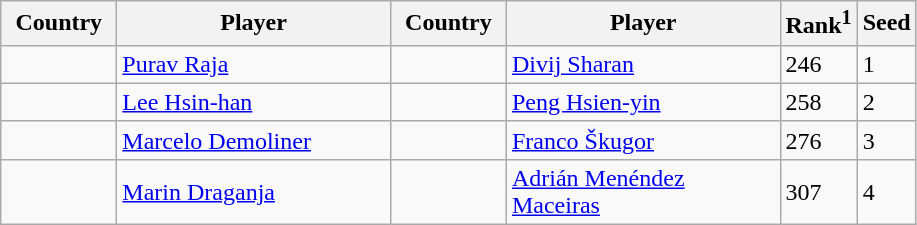<table class="sortable wikitable">
<tr>
<th width="70">Country</th>
<th width="175">Player</th>
<th width="70">Country</th>
<th width="175">Player</th>
<th>Rank<sup>1</sup></th>
<th>Seed</th>
</tr>
<tr>
<td></td>
<td><a href='#'>Purav Raja</a></td>
<td></td>
<td><a href='#'>Divij Sharan</a></td>
<td>246</td>
<td>1</td>
</tr>
<tr>
<td></td>
<td><a href='#'>Lee Hsin-han</a></td>
<td></td>
<td><a href='#'>Peng Hsien-yin</a></td>
<td>258</td>
<td>2</td>
</tr>
<tr>
<td></td>
<td><a href='#'>Marcelo Demoliner</a></td>
<td></td>
<td><a href='#'>Franco Škugor</a></td>
<td>276</td>
<td>3</td>
</tr>
<tr>
<td></td>
<td><a href='#'>Marin Draganja</a></td>
<td></td>
<td><a href='#'>Adrián Menéndez Maceiras</a></td>
<td>307</td>
<td>4</td>
</tr>
</table>
